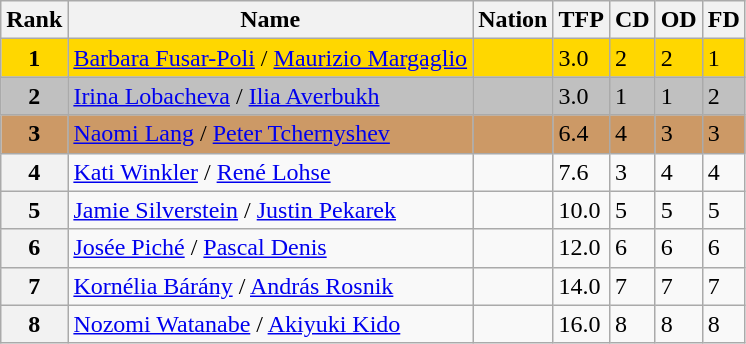<table class="wikitable">
<tr>
<th>Rank</th>
<th>Name</th>
<th>Nation</th>
<th>TFP</th>
<th>CD</th>
<th>OD</th>
<th>FD</th>
</tr>
<tr bgcolor="gold">
<td align="center"><strong>1</strong></td>
<td><a href='#'>Barbara Fusar-Poli</a> / <a href='#'>Maurizio Margaglio</a></td>
<td></td>
<td>3.0</td>
<td>2</td>
<td>2</td>
<td>1</td>
</tr>
<tr bgcolor="silver">
<td align="center"><strong>2</strong></td>
<td><a href='#'>Irina Lobacheva</a> / <a href='#'>Ilia Averbukh</a></td>
<td></td>
<td>3.0</td>
<td>1</td>
<td>1</td>
<td>2</td>
</tr>
<tr bgcolor="cc9966">
<td align="center"><strong>3</strong></td>
<td><a href='#'>Naomi Lang</a> / <a href='#'>Peter Tchernyshev</a></td>
<td></td>
<td>6.4</td>
<td>4</td>
<td>3</td>
<td>3</td>
</tr>
<tr>
<th>4</th>
<td><a href='#'>Kati Winkler</a> / <a href='#'>René Lohse</a></td>
<td></td>
<td>7.6</td>
<td>3</td>
<td>4</td>
<td>4</td>
</tr>
<tr>
<th>5</th>
<td><a href='#'>Jamie Silverstein</a> / <a href='#'>Justin Pekarek</a></td>
<td></td>
<td>10.0</td>
<td>5</td>
<td>5</td>
<td>5</td>
</tr>
<tr>
<th>6</th>
<td><a href='#'>Josée Piché</a> / <a href='#'>Pascal Denis</a></td>
<td></td>
<td>12.0</td>
<td>6</td>
<td>6</td>
<td>6</td>
</tr>
<tr>
<th>7</th>
<td><a href='#'>Kornélia Bárány</a> / <a href='#'>András Rosnik</a></td>
<td></td>
<td>14.0</td>
<td>7</td>
<td>7</td>
<td>7</td>
</tr>
<tr>
<th>8</th>
<td><a href='#'>Nozomi Watanabe</a> / <a href='#'>Akiyuki Kido</a></td>
<td></td>
<td>16.0</td>
<td>8</td>
<td>8</td>
<td>8</td>
</tr>
</table>
